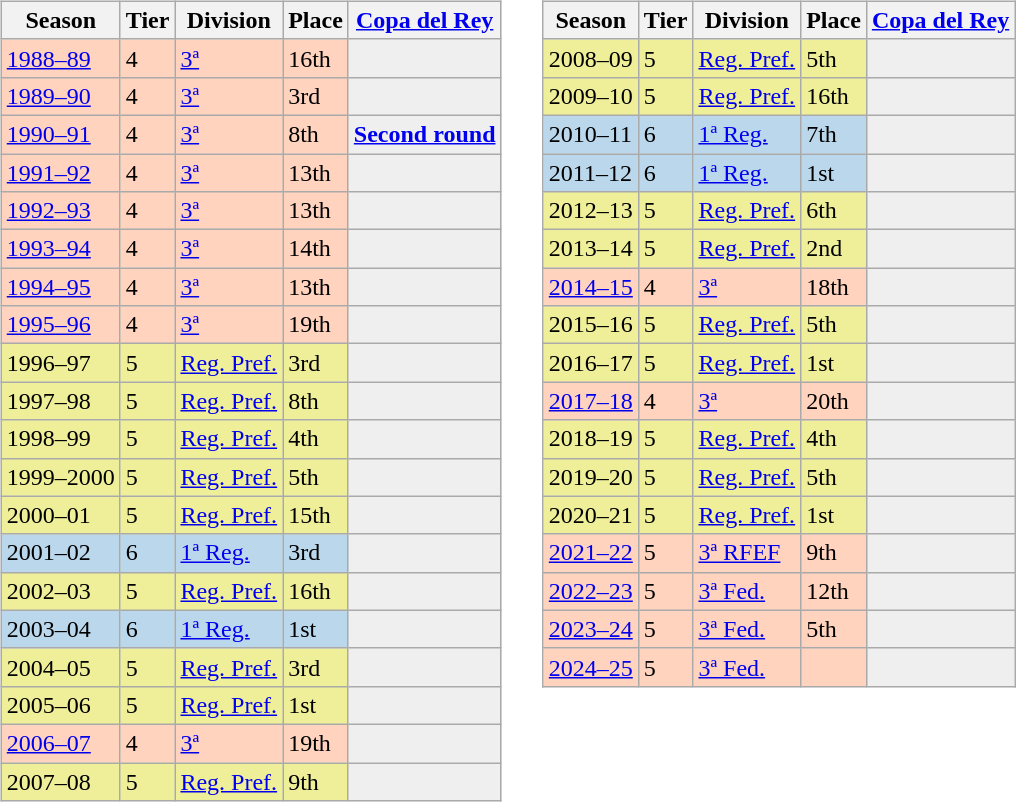<table>
<tr>
<td valign="top" width=49%><br><table class="wikitable">
<tr style="background:#f0f6fa;">
<th>Season</th>
<th>Tier</th>
<th>Division</th>
<th>Place</th>
<th><a href='#'>Copa del Rey</a></th>
</tr>
<tr>
<td style="background:#FFD3BD;"><a href='#'>1988–89</a></td>
<td style="background:#FFD3BD;">4</td>
<td style="background:#FFD3BD;"><a href='#'>3ª</a></td>
<td style="background:#FFD3BD;">16th</td>
<th style="background:#efefef;"></th>
</tr>
<tr>
<td style="background:#FFD3BD;"><a href='#'>1989–90</a></td>
<td style="background:#FFD3BD;">4</td>
<td style="background:#FFD3BD;"><a href='#'>3ª</a></td>
<td style="background:#FFD3BD;">3rd</td>
<th style="background:#efefef;"></th>
</tr>
<tr>
<td style="background:#FFD3BD;"><a href='#'>1990–91</a></td>
<td style="background:#FFD3BD;">4</td>
<td style="background:#FFD3BD;"><a href='#'>3ª</a></td>
<td style="background:#FFD3BD;">8th</td>
<th style="background:#efefef;"><a href='#'>Second round</a></th>
</tr>
<tr>
<td style="background:#FFD3BD;"><a href='#'>1991–92</a></td>
<td style="background:#FFD3BD;">4</td>
<td style="background:#FFD3BD;"><a href='#'>3ª</a></td>
<td style="background:#FFD3BD;">13th</td>
<th style="background:#efefef;"></th>
</tr>
<tr>
<td style="background:#FFD3BD;"><a href='#'>1992–93</a></td>
<td style="background:#FFD3BD;">4</td>
<td style="background:#FFD3BD;"><a href='#'>3ª</a></td>
<td style="background:#FFD3BD;">13th</td>
<th style="background:#efefef;"></th>
</tr>
<tr>
<td style="background:#FFD3BD;"><a href='#'>1993–94</a></td>
<td style="background:#FFD3BD;">4</td>
<td style="background:#FFD3BD;"><a href='#'>3ª</a></td>
<td style="background:#FFD3BD;">14th</td>
<th style="background:#efefef;"></th>
</tr>
<tr>
<td style="background:#FFD3BD;"><a href='#'>1994–95</a></td>
<td style="background:#FFD3BD;">4</td>
<td style="background:#FFD3BD;"><a href='#'>3ª</a></td>
<td style="background:#FFD3BD;">13th</td>
<th style="background:#efefef;"></th>
</tr>
<tr>
<td style="background:#FFD3BD;"><a href='#'>1995–96</a></td>
<td style="background:#FFD3BD;">4</td>
<td style="background:#FFD3BD;"><a href='#'>3ª</a></td>
<td style="background:#FFD3BD;">19th</td>
<th style="background:#efefef;"></th>
</tr>
<tr>
<td style="background:#EFEF99;">1996–97</td>
<td style="background:#EFEF99;">5</td>
<td style="background:#EFEF99;"><a href='#'>Reg. Pref.</a></td>
<td style="background:#EFEF99;">3rd</td>
<th style="background:#efefef;"></th>
</tr>
<tr>
<td style="background:#EFEF99;">1997–98</td>
<td style="background:#EFEF99;">5</td>
<td style="background:#EFEF99;"><a href='#'>Reg. Pref.</a></td>
<td style="background:#EFEF99;">8th</td>
<th style="background:#efefef;"></th>
</tr>
<tr>
<td style="background:#EFEF99;">1998–99</td>
<td style="background:#EFEF99;">5</td>
<td style="background:#EFEF99;"><a href='#'>Reg. Pref.</a></td>
<td style="background:#EFEF99;">4th</td>
<th style="background:#efefef;"></th>
</tr>
<tr>
<td style="background:#EFEF99;">1999–2000</td>
<td style="background:#EFEF99;">5</td>
<td style="background:#EFEF99;"><a href='#'>Reg. Pref.</a></td>
<td style="background:#EFEF99;">5th</td>
<th style="background:#efefef;"></th>
</tr>
<tr>
<td style="background:#EFEF99;">2000–01</td>
<td style="background:#EFEF99;">5</td>
<td style="background:#EFEF99;"><a href='#'>Reg. Pref.</a></td>
<td style="background:#EFEF99;">15th</td>
<th style="background:#efefef;"></th>
</tr>
<tr>
<td style="background:#BBD7EC;">2001–02</td>
<td style="background:#BBD7EC;">6</td>
<td style="background:#BBD7EC;"><a href='#'>1ª Reg.</a></td>
<td style="background:#BBD7EC;">3rd</td>
<th style="background:#efefef;"></th>
</tr>
<tr>
<td style="background:#EFEF99;">2002–03</td>
<td style="background:#EFEF99;">5</td>
<td style="background:#EFEF99;"><a href='#'>Reg. Pref.</a></td>
<td style="background:#EFEF99;">16th</td>
<th style="background:#efefef;"></th>
</tr>
<tr>
<td style="background:#BBD7EC;">2003–04</td>
<td style="background:#BBD7EC;">6</td>
<td style="background:#BBD7EC;"><a href='#'>1ª Reg.</a></td>
<td style="background:#BBD7EC;">1st</td>
<th style="background:#efefef;"></th>
</tr>
<tr>
<td style="background:#EFEF99;">2004–05</td>
<td style="background:#EFEF99;">5</td>
<td style="background:#EFEF99;"><a href='#'>Reg. Pref.</a></td>
<td style="background:#EFEF99;">3rd</td>
<th style="background:#efefef;"></th>
</tr>
<tr>
<td style="background:#EFEF99;">2005–06</td>
<td style="background:#EFEF99;">5</td>
<td style="background:#EFEF99;"><a href='#'>Reg. Pref.</a></td>
<td style="background:#EFEF99;">1st</td>
<th style="background:#efefef;"></th>
</tr>
<tr>
<td style="background:#FFD3BD;"><a href='#'>2006–07</a></td>
<td style="background:#FFD3BD;">4</td>
<td style="background:#FFD3BD;"><a href='#'>3ª</a></td>
<td style="background:#FFD3BD;">19th</td>
<th style="background:#efefef;"></th>
</tr>
<tr>
<td style="background:#EFEF99;">2007–08</td>
<td style="background:#EFEF99;">5</td>
<td style="background:#EFEF99;"><a href='#'>Reg. Pref.</a></td>
<td style="background:#EFEF99;">9th</td>
<th style="background:#efefef;"></th>
</tr>
</table>
</td>
<td valign="top" width=49%><br><table class="wikitable">
<tr style="background:#f0f6fa;">
<th>Season</th>
<th>Tier</th>
<th>Division</th>
<th>Place</th>
<th><a href='#'>Copa del Rey</a></th>
</tr>
<tr>
<td style="background:#EFEF99;">2008–09</td>
<td style="background:#EFEF99;">5</td>
<td style="background:#EFEF99;"><a href='#'>Reg. Pref.</a></td>
<td style="background:#EFEF99;">5th</td>
<th style="background:#efefef;"></th>
</tr>
<tr>
<td style="background:#EFEF99;">2009–10</td>
<td style="background:#EFEF99;">5</td>
<td style="background:#EFEF99;"><a href='#'>Reg. Pref.</a></td>
<td style="background:#EFEF99;">16th</td>
<th style="background:#efefef;"></th>
</tr>
<tr>
<td style="background:#BBD7EC;">2010–11</td>
<td style="background:#BBD7EC;">6</td>
<td style="background:#BBD7EC;"><a href='#'>1ª Reg.</a></td>
<td style="background:#BBD7EC;">7th</td>
<th style="background:#efefef;"></th>
</tr>
<tr>
<td style="background:#BBD7EC;">2011–12</td>
<td style="background:#BBD7EC;">6</td>
<td style="background:#BBD7EC;"><a href='#'>1ª Reg.</a></td>
<td style="background:#BBD7EC;">1st</td>
<th style="background:#efefef;"></th>
</tr>
<tr>
<td style="background:#EFEF99;">2012–13</td>
<td style="background:#EFEF99;">5</td>
<td style="background:#EFEF99;"><a href='#'>Reg. Pref.</a></td>
<td style="background:#EFEF99;">6th</td>
<th style="background:#efefef;"></th>
</tr>
<tr>
<td style="background:#EFEF99;">2013–14</td>
<td style="background:#EFEF99;">5</td>
<td style="background:#EFEF99;"><a href='#'>Reg. Pref.</a></td>
<td style="background:#EFEF99;">2nd</td>
<th style="background:#efefef;"></th>
</tr>
<tr>
<td style="background:#FFD3BD;"><a href='#'>2014–15</a></td>
<td style="background:#FFD3BD;">4</td>
<td style="background:#FFD3BD;"><a href='#'>3ª</a></td>
<td style="background:#FFD3BD;">18th</td>
<th style="background:#efefef;"></th>
</tr>
<tr>
<td style="background:#EFEF99;">2015–16</td>
<td style="background:#EFEF99;">5</td>
<td style="background:#EFEF99;"><a href='#'>Reg. Pref.</a></td>
<td style="background:#EFEF99;">5th</td>
<th style="background:#efefef;"></th>
</tr>
<tr>
<td style="background:#EFEF99;">2016–17</td>
<td style="background:#EFEF99;">5</td>
<td style="background:#EFEF99;"><a href='#'>Reg. Pref.</a></td>
<td style="background:#EFEF99;">1st</td>
<th style="background:#efefef;"></th>
</tr>
<tr>
<td style="background:#FFD3BD;"><a href='#'>2017–18</a></td>
<td style="background:#FFD3BD;">4</td>
<td style="background:#FFD3BD;"><a href='#'>3ª</a></td>
<td style="background:#FFD3BD;">20th</td>
<th style="background:#efefef;"></th>
</tr>
<tr>
<td style="background:#EFEF99;">2018–19</td>
<td style="background:#EFEF99;">5</td>
<td style="background:#EFEF99;"><a href='#'>Reg. Pref.</a></td>
<td style="background:#EFEF99;">4th</td>
<th style="background:#efefef;"></th>
</tr>
<tr>
<td style="background:#EFEF99;">2019–20</td>
<td style="background:#EFEF99;">5</td>
<td style="background:#EFEF99;"><a href='#'>Reg. Pref.</a></td>
<td style="background:#EFEF99;">5th</td>
<th style="background:#efefef;"></th>
</tr>
<tr>
<td style="background:#EFEF99;">2020–21</td>
<td style="background:#EFEF99;">5</td>
<td style="background:#EFEF99;"><a href='#'>Reg. Pref.</a></td>
<td style="background:#EFEF99;">1st</td>
<th style="background:#efefef;"></th>
</tr>
<tr>
<td style="background:#FFD3BD;"><a href='#'>2021–22</a></td>
<td style="background:#FFD3BD;">5</td>
<td style="background:#FFD3BD;"><a href='#'>3ª RFEF</a></td>
<td style="background:#FFD3BD;">9th</td>
<th style="background:#efefef;"></th>
</tr>
<tr>
<td style="background:#FFD3BD;"><a href='#'>2022–23</a></td>
<td style="background:#FFD3BD;">5</td>
<td style="background:#FFD3BD;"><a href='#'>3ª Fed.</a></td>
<td style="background:#FFD3BD;">12th</td>
<th style="background:#efefef;"></th>
</tr>
<tr>
<td style="background:#FFD3BD;"><a href='#'>2023–24</a></td>
<td style="background:#FFD3BD;">5</td>
<td style="background:#FFD3BD;"><a href='#'>3ª Fed.</a></td>
<td style="background:#FFD3BD;">5th</td>
<th style="background:#efefef;"></th>
</tr>
<tr>
<td style="background:#FFD3BD;"><a href='#'>2024–25</a></td>
<td style="background:#FFD3BD;">5</td>
<td style="background:#FFD3BD;"><a href='#'>3ª Fed.</a></td>
<td style="background:#FFD3BD;"></td>
<th style="background:#efefef;"></th>
</tr>
</table>
</td>
</tr>
</table>
